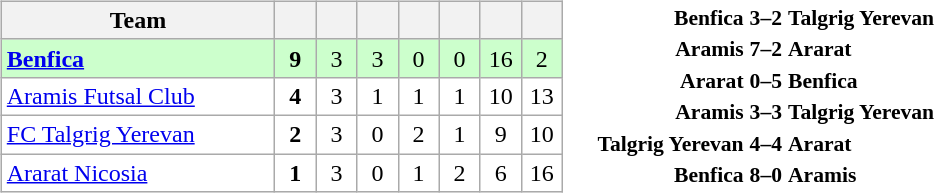<table>
<tr>
<td><br><table class="wikitable" style="text-align: center;">
<tr>
<th width="175">Team</th>
<th width="20"></th>
<th width="20"></th>
<th width="20"></th>
<th width="20"></th>
<th width="20"></th>
<th width="20"></th>
<th width="20"></th>
</tr>
<tr bgcolor="#ccffcc">
<td align="left"> <strong><a href='#'>Benfica</a></strong></td>
<td><strong>9</strong></td>
<td>3</td>
<td>3</td>
<td>0</td>
<td>0</td>
<td>16</td>
<td>2</td>
</tr>
<tr bgcolor=ffffff>
<td align="left"> <a href='#'>Aramis Futsal Club</a></td>
<td><strong>4</strong></td>
<td>3</td>
<td>1</td>
<td>1</td>
<td>1</td>
<td>10</td>
<td>13</td>
</tr>
<tr bgcolor=ffffff>
<td align="left"> <a href='#'>FC Talgrig Yerevan</a></td>
<td><strong>2</strong></td>
<td>3</td>
<td>0</td>
<td>2</td>
<td>1</td>
<td>9</td>
<td>10</td>
</tr>
<tr bgcolor=ffffff>
<td align="left"> <a href='#'>Ararat Nicosia</a></td>
<td><strong>1</strong></td>
<td>3</td>
<td>0</td>
<td>1</td>
<td>2</td>
<td>6</td>
<td>16</td>
</tr>
</table>
</td>
<td><br><table style="font-size:90%; margin: 0 auto;">
<tr>
<td align="right"><strong>Benfica</strong></td>
<td align="center"><strong>3–2</strong></td>
<td><strong>Talgrig Yerevan</strong></td>
</tr>
<tr>
<td align="right"><strong>Aramis</strong></td>
<td align="center"><strong>7–2</strong></td>
<td><strong>Ararat</strong></td>
</tr>
<tr>
<td align="right"><strong>Ararat</strong></td>
<td align="center"><strong>0–5</strong></td>
<td><strong>Benfica</strong></td>
</tr>
<tr>
<td align="right"><strong>Aramis</strong></td>
<td align="center"><strong>3–3</strong></td>
<td><strong>Talgrig Yerevan</strong></td>
</tr>
<tr>
<td align="right"><strong>Talgrig Yerevan</strong></td>
<td align="center"><strong>4–4</strong></td>
<td><strong>Ararat</strong></td>
</tr>
<tr>
<td align="right"><strong>Benfica</strong></td>
<td align="center"><strong>8–0</strong></td>
<td><strong>Aramis</strong></td>
</tr>
</table>
</td>
</tr>
</table>
